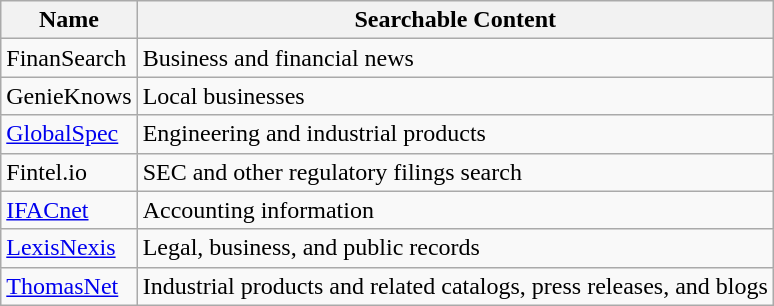<table class="wikitable">
<tr>
<th>Name</th>
<th>Searchable Content</th>
</tr>
<tr>
<td>FinanSearch</td>
<td>Business and financial news</td>
</tr>
<tr>
<td>GenieKnows</td>
<td>Local businesses</td>
</tr>
<tr>
<td><a href='#'>GlobalSpec</a></td>
<td>Engineering and industrial products</td>
</tr>
<tr>
<td>Fintel.io </td>
<td>SEC and other regulatory filings search</td>
</tr>
<tr>
<td><a href='#'>IFACnet</a></td>
<td>Accounting information</td>
</tr>
<tr>
<td><a href='#'>LexisNexis</a></td>
<td>Legal, business, and public records</td>
</tr>
<tr>
<td><a href='#'>ThomasNet</a></td>
<td>Industrial products and related catalogs, press releases, and blogs</td>
</tr>
</table>
